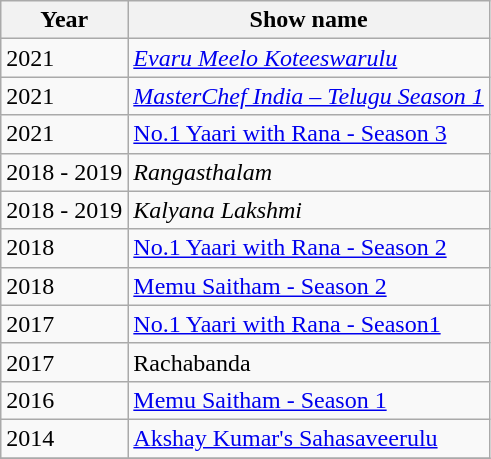<table class="wikitable sortable">
<tr>
<th>Year</th>
<th>Show name</th>
</tr>
<tr>
<td>2021</td>
<td><em><a href='#'>Evaru Meelo Koteeswarulu</a></em></td>
</tr>
<tr>
<td>2021</td>
<td><em><a href='#'>MasterChef India – Telugu Season 1</a></em></td>
</tr>
<tr>
<td>2021</td>
<td><a href='#'>No.1 Yaari with Rana - Season 3</a></td>
</tr>
<tr>
<td>2018 - 2019</td>
<td><em>Rangasthalam</em></td>
</tr>
<tr>
<td>2018 - 2019</td>
<td><em>Kalyana Lakshmi</em></td>
</tr>
<tr>
<td>2018</td>
<td><a href='#'>No.1 Yaari with Rana - Season 2</a></td>
</tr>
<tr>
<td>2018</td>
<td><a href='#'>Memu Saitham - Season 2</a></td>
</tr>
<tr>
<td>2017</td>
<td><a href='#'>No.1 Yaari with Rana - Season1</a></td>
</tr>
<tr>
<td>2017</td>
<td>Rachabanda</td>
</tr>
<tr>
<td>2016</td>
<td><a href='#'>Memu Saitham - Season 1</a></td>
</tr>
<tr>
<td>2014</td>
<td><a href='#'>Akshay Kumar's Sahasaveerulu</a></td>
</tr>
<tr>
</tr>
</table>
